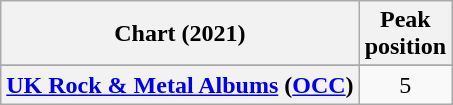<table class="wikitable sortable plainrowheaders" style="text-align:center">
<tr>
<th scope="col">Chart (2021)</th>
<th scope="col">Peak<br>position</th>
</tr>
<tr>
</tr>
<tr>
</tr>
<tr>
</tr>
<tr>
</tr>
<tr>
</tr>
<tr>
</tr>
<tr>
<th scope="row"><a href='#'>UK Rock & Metal Albums</a> (<a href='#'>OCC</a>)</th>
<td align="center">5</td>
</tr>
</table>
